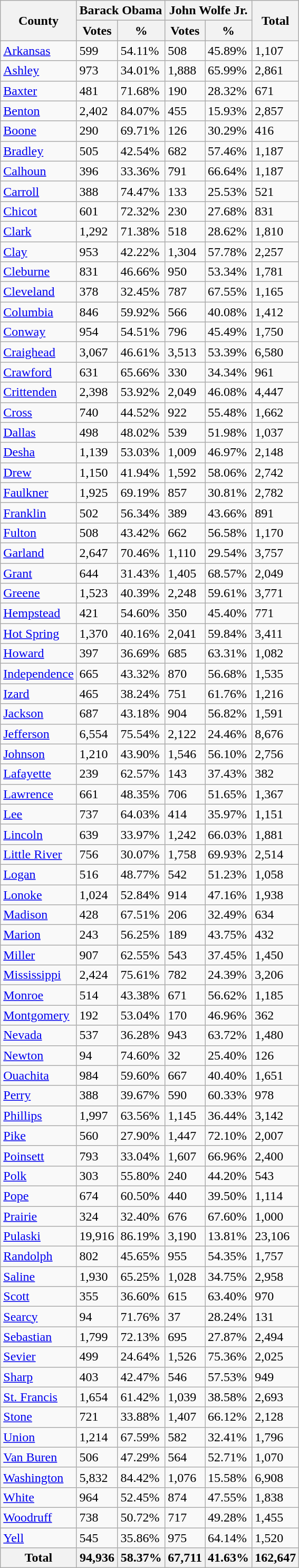<table class="wikitable sortable mw-collapsible mw-collapsed">
<tr>
<th rowspan="2">County</th>
<th colspan="2">Barack Obama</th>
<th colspan="2">John Wolfe Jr.</th>
<th rowspan="2">Total</th>
</tr>
<tr>
<th>Votes</th>
<th>%</th>
<th>Votes</th>
<th>%</th>
</tr>
<tr>
<td><a href='#'>Arkansas</a></td>
<td>599</td>
<td>54.11%</td>
<td>508</td>
<td>45.89%</td>
<td>1,107</td>
</tr>
<tr>
<td><a href='#'>Ashley</a></td>
<td>973</td>
<td>34.01%</td>
<td>1,888</td>
<td>65.99%</td>
<td>2,861</td>
</tr>
<tr>
<td><a href='#'>Baxter</a></td>
<td>481</td>
<td>71.68%</td>
<td>190</td>
<td>28.32%</td>
<td>671</td>
</tr>
<tr>
<td><a href='#'>Benton</a></td>
<td>2,402</td>
<td>84.07%</td>
<td>455</td>
<td>15.93%</td>
<td>2,857</td>
</tr>
<tr>
<td><a href='#'>Boone</a></td>
<td>290</td>
<td>69.71%</td>
<td>126</td>
<td>30.29%</td>
<td>416</td>
</tr>
<tr>
<td><a href='#'>Bradley</a></td>
<td>505</td>
<td>42.54%</td>
<td>682</td>
<td>57.46%</td>
<td>1,187</td>
</tr>
<tr>
<td><a href='#'>Calhoun</a></td>
<td>396</td>
<td>33.36%</td>
<td>791</td>
<td>66.64%</td>
<td>1,187</td>
</tr>
<tr>
<td><a href='#'>Carroll</a></td>
<td>388</td>
<td>74.47%</td>
<td>133</td>
<td>25.53%</td>
<td>521</td>
</tr>
<tr>
<td><a href='#'>Chicot</a></td>
<td>601</td>
<td>72.32%</td>
<td>230</td>
<td>27.68%</td>
<td>831</td>
</tr>
<tr>
<td><a href='#'>Clark</a></td>
<td>1,292</td>
<td>71.38%</td>
<td>518</td>
<td>28.62%</td>
<td>1,810</td>
</tr>
<tr>
<td><a href='#'>Clay</a></td>
<td>953</td>
<td>42.22%</td>
<td>1,304</td>
<td>57.78%</td>
<td>2,257</td>
</tr>
<tr>
<td><a href='#'>Cleburne</a></td>
<td>831</td>
<td>46.66%</td>
<td>950</td>
<td>53.34%</td>
<td>1,781</td>
</tr>
<tr>
<td><a href='#'>Cleveland</a></td>
<td>378</td>
<td>32.45%</td>
<td>787</td>
<td>67.55%</td>
<td>1,165</td>
</tr>
<tr>
<td><a href='#'>Columbia</a></td>
<td>846</td>
<td>59.92%</td>
<td>566</td>
<td>40.08%</td>
<td>1,412</td>
</tr>
<tr>
<td><a href='#'>Conway</a></td>
<td>954</td>
<td>54.51%</td>
<td>796</td>
<td>45.49%</td>
<td>1,750</td>
</tr>
<tr>
<td><a href='#'>Craighead</a></td>
<td>3,067</td>
<td>46.61%</td>
<td>3,513</td>
<td>53.39%</td>
<td>6,580</td>
</tr>
<tr>
<td><a href='#'>Crawford</a></td>
<td>631</td>
<td>65.66%</td>
<td>330</td>
<td>34.34%</td>
<td>961</td>
</tr>
<tr>
<td><a href='#'>Crittenden</a></td>
<td>2,398</td>
<td>53.92%</td>
<td>2,049</td>
<td>46.08%</td>
<td>4,447</td>
</tr>
<tr>
<td><a href='#'>Cross</a></td>
<td>740</td>
<td>44.52%</td>
<td>922</td>
<td>55.48%</td>
<td>1,662</td>
</tr>
<tr>
<td><a href='#'>Dallas</a></td>
<td>498</td>
<td>48.02%</td>
<td>539</td>
<td>51.98%</td>
<td>1,037</td>
</tr>
<tr>
<td><a href='#'>Desha</a></td>
<td>1,139</td>
<td>53.03%</td>
<td>1,009</td>
<td>46.97%</td>
<td>2,148</td>
</tr>
<tr>
<td><a href='#'>Drew</a></td>
<td>1,150</td>
<td>41.94%</td>
<td>1,592</td>
<td>58.06%</td>
<td>2,742</td>
</tr>
<tr>
<td><a href='#'>Faulkner</a></td>
<td>1,925</td>
<td>69.19%</td>
<td>857</td>
<td>30.81%</td>
<td>2,782</td>
</tr>
<tr>
<td><a href='#'>Franklin</a></td>
<td>502</td>
<td>56.34%</td>
<td>389</td>
<td>43.66%</td>
<td>891</td>
</tr>
<tr>
<td><a href='#'>Fulton</a></td>
<td>508</td>
<td>43.42%</td>
<td>662</td>
<td>56.58%</td>
<td>1,170</td>
</tr>
<tr>
<td><a href='#'>Garland</a></td>
<td>2,647</td>
<td>70.46%</td>
<td>1,110</td>
<td>29.54%</td>
<td>3,757</td>
</tr>
<tr>
<td><a href='#'>Grant</a></td>
<td>644</td>
<td>31.43%</td>
<td>1,405</td>
<td>68.57%</td>
<td>2,049</td>
</tr>
<tr>
<td><a href='#'>Greene</a></td>
<td>1,523</td>
<td>40.39%</td>
<td>2,248</td>
<td>59.61%</td>
<td>3,771</td>
</tr>
<tr>
<td><a href='#'>Hempstead</a></td>
<td>421</td>
<td>54.60%</td>
<td>350</td>
<td>45.40%</td>
<td>771</td>
</tr>
<tr>
<td><a href='#'>Hot Spring</a></td>
<td>1,370</td>
<td>40.16%</td>
<td>2,041</td>
<td>59.84%</td>
<td>3,411</td>
</tr>
<tr>
<td><a href='#'>Howard</a></td>
<td>397</td>
<td>36.69%</td>
<td>685</td>
<td>63.31%</td>
<td>1,082</td>
</tr>
<tr>
<td><a href='#'>Independence</a></td>
<td>665</td>
<td>43.32%</td>
<td>870</td>
<td>56.68%</td>
<td>1,535</td>
</tr>
<tr>
<td><a href='#'>Izard</a></td>
<td>465</td>
<td>38.24%</td>
<td>751</td>
<td>61.76%</td>
<td>1,216</td>
</tr>
<tr>
<td><a href='#'>Jackson</a></td>
<td>687</td>
<td>43.18%</td>
<td>904</td>
<td>56.82%</td>
<td>1,591</td>
</tr>
<tr>
<td><a href='#'>Jefferson</a></td>
<td>6,554</td>
<td>75.54%</td>
<td>2,122</td>
<td>24.46%</td>
<td>8,676</td>
</tr>
<tr>
<td><a href='#'>Johnson</a></td>
<td>1,210</td>
<td>43.90%</td>
<td>1,546</td>
<td>56.10%</td>
<td>2,756</td>
</tr>
<tr>
<td><a href='#'>Lafayette</a></td>
<td>239</td>
<td>62.57%</td>
<td>143</td>
<td>37.43%</td>
<td>382</td>
</tr>
<tr>
<td><a href='#'>Lawrence</a></td>
<td>661</td>
<td>48.35%</td>
<td>706</td>
<td>51.65%</td>
<td>1,367</td>
</tr>
<tr>
<td><a href='#'>Lee</a></td>
<td>737</td>
<td>64.03%</td>
<td>414</td>
<td>35.97%</td>
<td>1,151</td>
</tr>
<tr>
<td><a href='#'>Lincoln</a></td>
<td>639</td>
<td>33.97%</td>
<td>1,242</td>
<td>66.03%</td>
<td>1,881</td>
</tr>
<tr>
<td><a href='#'>Little River</a></td>
<td>756</td>
<td>30.07%</td>
<td>1,758</td>
<td>69.93%</td>
<td>2,514</td>
</tr>
<tr>
<td><a href='#'>Logan</a></td>
<td>516</td>
<td>48.77%</td>
<td>542</td>
<td>51.23%</td>
<td>1,058</td>
</tr>
<tr>
<td><a href='#'>Lonoke</a></td>
<td>1,024</td>
<td>52.84%</td>
<td>914</td>
<td>47.16%</td>
<td>1,938</td>
</tr>
<tr>
<td><a href='#'>Madison</a></td>
<td>428</td>
<td>67.51%</td>
<td>206</td>
<td>32.49%</td>
<td>634</td>
</tr>
<tr>
<td><a href='#'>Marion</a></td>
<td>243</td>
<td>56.25%</td>
<td>189</td>
<td>43.75%</td>
<td>432</td>
</tr>
<tr>
<td><a href='#'>Miller</a></td>
<td>907</td>
<td>62.55%</td>
<td>543</td>
<td>37.45%</td>
<td>1,450</td>
</tr>
<tr>
<td><a href='#'>Mississippi</a></td>
<td>2,424</td>
<td>75.61%</td>
<td>782</td>
<td>24.39%</td>
<td>3,206</td>
</tr>
<tr>
<td><a href='#'>Monroe</a></td>
<td>514</td>
<td>43.38%</td>
<td>671</td>
<td>56.62%</td>
<td>1,185</td>
</tr>
<tr>
<td><a href='#'>Montgomery</a></td>
<td>192</td>
<td>53.04%</td>
<td>170</td>
<td>46.96%</td>
<td>362</td>
</tr>
<tr>
<td><a href='#'>Nevada</a></td>
<td>537</td>
<td>36.28%</td>
<td>943</td>
<td>63.72%</td>
<td>1,480</td>
</tr>
<tr>
<td><a href='#'>Newton</a></td>
<td>94</td>
<td>74.60%</td>
<td>32</td>
<td>25.40%</td>
<td>126</td>
</tr>
<tr>
<td><a href='#'>Ouachita</a></td>
<td>984</td>
<td>59.60%</td>
<td>667</td>
<td>40.40%</td>
<td>1,651</td>
</tr>
<tr>
<td><a href='#'>Perry</a></td>
<td>388</td>
<td>39.67%</td>
<td>590</td>
<td>60.33%</td>
<td>978</td>
</tr>
<tr>
<td><a href='#'>Phillips</a></td>
<td>1,997</td>
<td>63.56%</td>
<td>1,145</td>
<td>36.44%</td>
<td>3,142</td>
</tr>
<tr>
<td><a href='#'>Pike</a></td>
<td>560</td>
<td>27.90%</td>
<td>1,447</td>
<td>72.10%</td>
<td>2,007</td>
</tr>
<tr>
<td><a href='#'>Poinsett</a></td>
<td>793</td>
<td>33.04%</td>
<td>1,607</td>
<td>66.96%</td>
<td>2,400</td>
</tr>
<tr>
<td><a href='#'>Polk</a></td>
<td>303</td>
<td>55.80%</td>
<td>240</td>
<td>44.20%</td>
<td>543</td>
</tr>
<tr>
<td><a href='#'>Pope</a></td>
<td>674</td>
<td>60.50%</td>
<td>440</td>
<td>39.50%</td>
<td>1,114</td>
</tr>
<tr>
<td><a href='#'>Prairie</a></td>
<td>324</td>
<td>32.40%</td>
<td>676</td>
<td>67.60%</td>
<td>1,000</td>
</tr>
<tr>
<td><a href='#'>Pulaski</a></td>
<td>19,916</td>
<td>86.19%</td>
<td>3,190</td>
<td>13.81%</td>
<td>23,106</td>
</tr>
<tr>
<td><a href='#'>Randolph</a></td>
<td>802</td>
<td>45.65%</td>
<td>955</td>
<td>54.35%</td>
<td>1,757</td>
</tr>
<tr>
<td><a href='#'>Saline</a></td>
<td>1,930</td>
<td>65.25%</td>
<td>1,028</td>
<td>34.75%</td>
<td>2,958</td>
</tr>
<tr>
<td><a href='#'>Scott</a></td>
<td>355</td>
<td>36.60%</td>
<td>615</td>
<td>63.40%</td>
<td>970</td>
</tr>
<tr>
<td><a href='#'>Searcy</a></td>
<td>94</td>
<td>71.76%</td>
<td>37</td>
<td>28.24%</td>
<td>131</td>
</tr>
<tr>
<td><a href='#'>Sebastian</a></td>
<td>1,799</td>
<td>72.13%</td>
<td>695</td>
<td>27.87%</td>
<td>2,494</td>
</tr>
<tr>
<td><a href='#'>Sevier</a></td>
<td>499</td>
<td>24.64%</td>
<td>1,526</td>
<td>75.36%</td>
<td>2,025</td>
</tr>
<tr>
<td><a href='#'>Sharp</a></td>
<td>403</td>
<td>42.47%</td>
<td>546</td>
<td>57.53%</td>
<td>949</td>
</tr>
<tr>
<td><a href='#'>St. Francis</a></td>
<td>1,654</td>
<td>61.42%</td>
<td>1,039</td>
<td>38.58%</td>
<td>2,693</td>
</tr>
<tr>
<td><a href='#'>Stone</a></td>
<td>721</td>
<td>33.88%</td>
<td>1,407</td>
<td>66.12%</td>
<td>2,128</td>
</tr>
<tr>
<td><a href='#'>Union</a></td>
<td>1,214</td>
<td>67.59%</td>
<td>582</td>
<td>32.41%</td>
<td>1,796</td>
</tr>
<tr>
<td><a href='#'>Van Buren</a></td>
<td>506</td>
<td>47.29%</td>
<td>564</td>
<td>52.71%</td>
<td>1,070</td>
</tr>
<tr>
<td><a href='#'>Washington</a></td>
<td>5,832</td>
<td>84.42%</td>
<td>1,076</td>
<td>15.58%</td>
<td>6,908</td>
</tr>
<tr>
<td><a href='#'>White</a></td>
<td>964</td>
<td>52.45%</td>
<td>874</td>
<td>47.55%</td>
<td>1,838</td>
</tr>
<tr>
<td><a href='#'>Woodruff</a></td>
<td>738</td>
<td>50.72%</td>
<td>717</td>
<td>49.28%</td>
<td>1,455</td>
</tr>
<tr>
<td><a href='#'>Yell</a></td>
<td>545</td>
<td>35.86%</td>
<td>975</td>
<td>64.14%</td>
<td>1,520</td>
</tr>
<tr>
<th>Total</th>
<th>94,936</th>
<th>58.37%</th>
<th>67,711</th>
<th>41.63%</th>
<th>162,647</th>
</tr>
</table>
